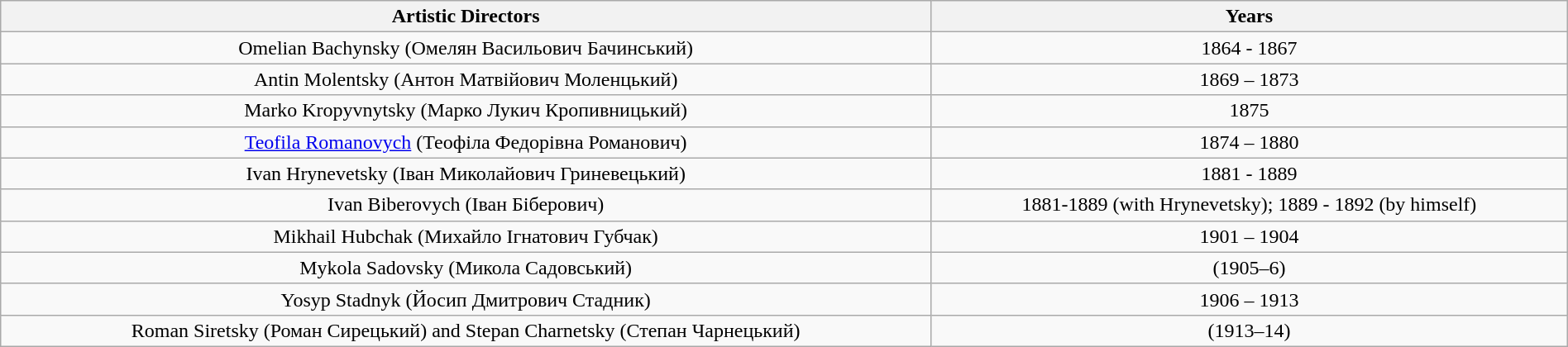<table class="wikitable sortable" style="width:100%; text-align: center">
<tr>
<th>Artistic Directors</th>
<th>Years</th>
</tr>
<tr>
<td>Omelian Bachynsky (Омелян Васильович Бачинський)</td>
<td>1864 - 1867</td>
</tr>
<tr>
<td>Antin Molentsky (Антон Матвійович Моленцький)</td>
<td>1869 – 1873</td>
</tr>
<tr>
<td>Marko Kropyvnytsky (Марко Лукич Кропивницький)</td>
<td>1875</td>
</tr>
<tr>
<td><a href='#'>Teofila Romanovych</a> (Теофіла Федорівна Романович)</td>
<td>1874 – 1880</td>
</tr>
<tr>
<td>Ivan Hrynevetsky (Іван Миколайович Гриневецький)</td>
<td>1881 - 1889</td>
</tr>
<tr>
<td>Ivan Biberovych (Іван Біберович) </td>
<td>1881-1889 (with Hrynevetsky); 1889 - 1892 (by himself)</td>
</tr>
<tr>
<td>Mikhail Hubchak (Михайло Ігнатович Губчак)</td>
<td>1901 – 1904</td>
</tr>
<tr>
<td>Mykola Sadovsky (Микола Садовський) </td>
<td>(1905–6)</td>
</tr>
<tr>
<td>Yosyp Stadnyk (Йосип Дмитрович Стадник) </td>
<td>1906 – 1913</td>
</tr>
<tr>
<td>Roman Siretsky (Роман Сирецький) and Stepan Charnetsky (Степан Чарнецький) </td>
<td>(1913–14)</td>
</tr>
</table>
